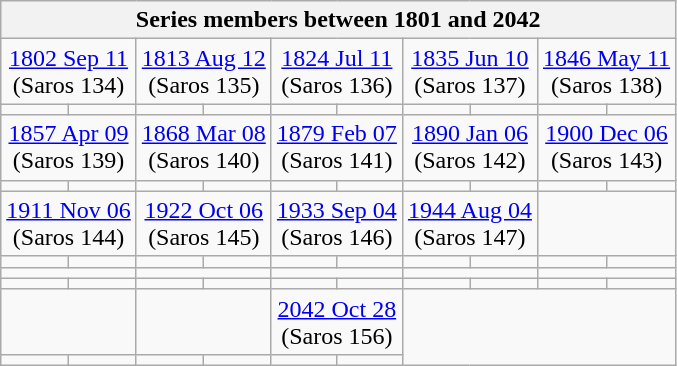<table class="wikitable mw-collapsible mw-collapsed">
<tr>
<th colspan=10>Series members between 1801 and 2042</th>
</tr>
<tr>
<td colspan=2 style="text-align:center;"><a href='#'>1802 Sep 11</a><br>(Saros 134)</td>
<td colspan=2 style="text-align:center;"><a href='#'>1813 Aug 12</a><br>(Saros 135)</td>
<td colspan=2 style="text-align:center;"><a href='#'>1824 Jul 11</a><br>(Saros 136)</td>
<td colspan=2 style="text-align:center;"><a href='#'>1835 Jun 10</a><br>(Saros 137)</td>
<td colspan=2 style="text-align:center;"><a href='#'>1846 May 11</a><br>(Saros 138)</td>
</tr>
<tr>
<td></td>
<td></td>
<td></td>
<td></td>
<td></td>
<td></td>
<td></td>
<td></td>
<td></td>
<td></td>
</tr>
<tr>
<td colspan=2 style="text-align:center;"><a href='#'>1857 Apr 09</a><br>(Saros 139)</td>
<td colspan=2 style="text-align:center;"><a href='#'>1868 Mar 08</a><br>(Saros 140)</td>
<td colspan=2 style="text-align:center;"><a href='#'>1879 Feb 07</a><br>(Saros 141)</td>
<td colspan=2 style="text-align:center;"><a href='#'>1890 Jan 06</a><br>(Saros 142)</td>
<td colspan=2 style="text-align:center;"><a href='#'>1900 Dec 06</a><br>(Saros 143)</td>
</tr>
<tr>
<td></td>
<td></td>
<td></td>
<td></td>
<td></td>
<td></td>
<td></td>
<td></td>
<td></td>
<td></td>
</tr>
<tr>
<td colspan=2 style="text-align:center;"><a href='#'>1911 Nov 06</a><br>(Saros 144)</td>
<td colspan=2 style="text-align:center;"><a href='#'>1922 Oct 06</a><br>(Saros 145)</td>
<td colspan=2 style="text-align:center;"><a href='#'>1933 Sep 04</a><br>(Saros 146)</td>
<td colspan=2 style="text-align:center;"><a href='#'>1944 Aug 04</a><br>(Saros 147)</td>
<td colspan=2 style="text-align:center;"></td>
</tr>
<tr>
<td></td>
<td></td>
<td></td>
<td></td>
<td></td>
<td></td>
<td></td>
<td></td>
<td></td>
<td></td>
</tr>
<tr>
<td colspan=2 style="text-align:center;"></td>
<td colspan=2 style="text-align:center;"></td>
<td colspan=2 style="text-align:center;"></td>
<td colspan=2 style="text-align:center;"></td>
<td colspan=2 style="text-align:center;"></td>
</tr>
<tr>
<td></td>
<td></td>
<td></td>
<td></td>
<td></td>
<td></td>
<td></td>
<td></td>
<td></td>
<td></td>
</tr>
<tr>
<td colspan=2 style="text-align:center;"></td>
<td colspan=2 style="text-align:center;"></td>
<td colspan=2 style="text-align:center;"><a href='#'>2042 Oct 28</a><br>(Saros 156)</td>
</tr>
<tr>
<td></td>
<td></td>
<td></td>
<td></td>
<td></td>
<td></td>
</tr>
</table>
